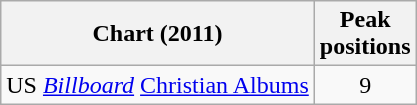<table class="wikitable">
<tr>
<th>Chart (2011)</th>
<th>Peak<br>positions</th>
</tr>
<tr>
<td>US <em><a href='#'>Billboard</a></em> <a href='#'>Christian Albums</a></td>
<td align="center">9</td>
</tr>
</table>
